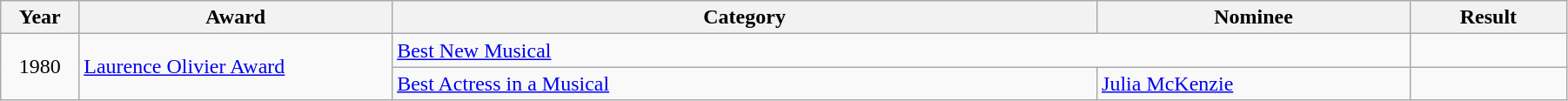<table class="wikitable" width="95%">
<tr>
<th width="5%">Year</th>
<th width="20%">Award</th>
<th width="45%">Category</th>
<th width="20%">Nominee</th>
<th width="10%">Result</th>
</tr>
<tr>
<td rowspan="2" align="center">1980</td>
<td rowspan="2"><a href='#'>Laurence Olivier Award</a></td>
<td colspan="2"><a href='#'>Best New Musical</a></td>
<td></td>
</tr>
<tr>
<td><a href='#'>Best Actress in a Musical</a></td>
<td><a href='#'>Julia McKenzie</a></td>
<td></td>
</tr>
</table>
